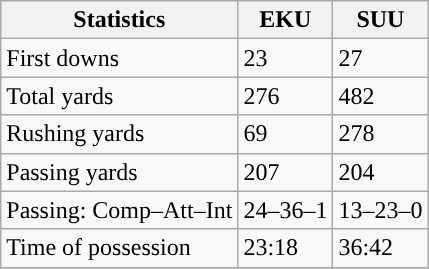<table class="wikitable" style="float: left;">
<tr>
<th>Statistics</th>
<th>EKU</th>
<th>SUU</th>
</tr>
<tr>
<td>First downs</td>
<td>23</td>
<td>27</td>
</tr>
<tr>
<td>Total yards</td>
<td>276</td>
<td>482</td>
</tr>
<tr>
<td>Rushing yards</td>
<td>69</td>
<td>278</td>
</tr>
<tr>
<td>Passing yards</td>
<td>207</td>
<td>204</td>
</tr>
<tr>
<td>Passing: Comp–Att–Int</td>
<td>24–36–1</td>
<td>13–23–0</td>
</tr>
<tr>
<td>Time of possession</td>
<td>23:18</td>
<td>36:42</td>
</tr>
<tr>
</tr>
</table>
